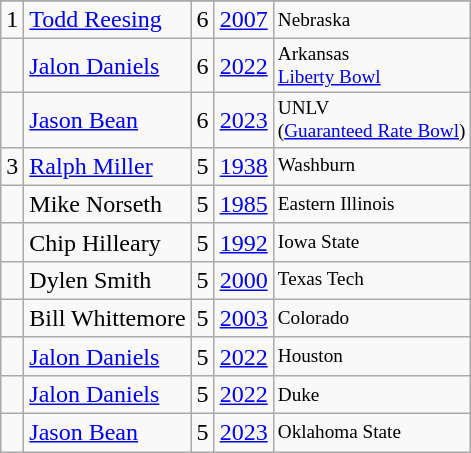<table class="wikitable">
<tr>
</tr>
<tr>
<td>1</td>
<td><a href='#'>Todd Reesing</a></td>
<td><abbr>6</abbr></td>
<td><a href='#'>2007</a></td>
<td style="font-size:80%;">Nebraska</td>
</tr>
<tr>
<td></td>
<td><a href='#'>Jalon Daniels</a></td>
<td><abbr>6</abbr></td>
<td><a href='#'>2022</a></td>
<td style="font-size:80%;">Arkansas<br><a href='#'>Liberty Bowl</a></td>
</tr>
<tr>
<td></td>
<td><a href='#'>Jason Bean</a></td>
<td><abbr>6</abbr></td>
<td><a href='#'>2023</a></td>
<td style="font-size:80%;">UNLV<br>(<a href='#'>Guaranteed Rate Bowl</a>)</td>
</tr>
<tr>
<td>3</td>
<td><a href='#'>Ralph Miller</a></td>
<td><abbr>5</abbr></td>
<td><a href='#'>1938</a></td>
<td style="font-size:80%;">Washburn</td>
</tr>
<tr>
<td></td>
<td>Mike Norseth</td>
<td><abbr>5</abbr></td>
<td><a href='#'>1985</a></td>
<td style="font-size:80%;">Eastern Illinois</td>
</tr>
<tr>
<td></td>
<td>Chip Hilleary</td>
<td><abbr>5</abbr></td>
<td><a href='#'>1992</a></td>
<td style="font-size:80%;">Iowa State</td>
</tr>
<tr>
<td></td>
<td>Dylen Smith</td>
<td><abbr>5</abbr></td>
<td><a href='#'>2000</a></td>
<td style="font-size:80%;">Texas Tech</td>
</tr>
<tr>
<td></td>
<td>Bill Whittemore</td>
<td><abbr>5</abbr></td>
<td><a href='#'>2003</a></td>
<td style="font-size:80%;">Colorado</td>
</tr>
<tr>
<td></td>
<td><a href='#'>Jalon Daniels</a></td>
<td><abbr>5</abbr></td>
<td><a href='#'>2022</a></td>
<td style="font-size:80%;">Houston</td>
</tr>
<tr>
<td></td>
<td><a href='#'>Jalon Daniels</a></td>
<td><abbr>5</abbr></td>
<td><a href='#'>2022</a></td>
<td style="font-size:80%;">Duke</td>
</tr>
<tr>
<td></td>
<td><a href='#'>Jason Bean</a></td>
<td><abbr>5</abbr></td>
<td><a href='#'>2023</a></td>
<td style="font-size:80%;">Oklahoma State</td>
</tr>
</table>
